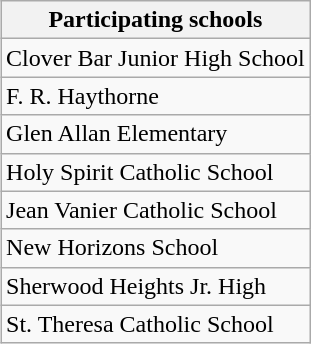<table class="wikitable" align=right>
<tr>
<th>Participating schools</th>
</tr>
<tr>
<td>Clover Bar Junior High School</td>
</tr>
<tr>
<td>F. R. Haythorne</td>
</tr>
<tr>
<td>Glen Allan Elementary</td>
</tr>
<tr>
<td>Holy Spirit Catholic School</td>
</tr>
<tr>
<td>Jean Vanier Catholic School</td>
</tr>
<tr>
<td>New Horizons School</td>
</tr>
<tr>
<td>Sherwood Heights Jr. High</td>
</tr>
<tr>
<td>St. Theresa Catholic School</td>
</tr>
</table>
